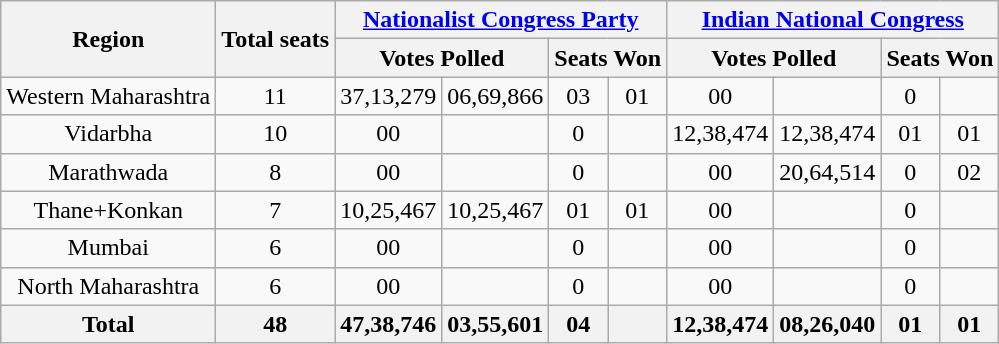<table class="wikitable sortable" style="text-align:center;">
<tr>
<th rowspan="2">Region</th>
<th rowspan="2">Total seats</th>
<th colspan="4"><a href='#'>Nationalist Congress Party</a></th>
<th colspan="4"><a href='#'>Indian National Congress</a></th>
</tr>
<tr>
<th colspan="2">Votes Polled</th>
<th colspan="2">Seats Won</th>
<th colspan="2">Votes Polled</th>
<th colspan="2">Seats Won</th>
</tr>
<tr>
<td>Western Maharashtra</td>
<td>11</td>
<td>37,13,279</td>
<td> 06,69,866</td>
<td>03</td>
<td> 01</td>
<td>00</td>
<td></td>
<td>0</td>
<td></td>
</tr>
<tr>
<td>Vidarbha</td>
<td>10</td>
<td>00</td>
<td></td>
<td>0</td>
<td></td>
<td>12,38,474</td>
<td> 12,38,474</td>
<td>01</td>
<td> 01</td>
</tr>
<tr>
<td>Marathwada</td>
<td>8</td>
<td>00</td>
<td></td>
<td>0</td>
<td></td>
<td>00</td>
<td> 20,64,514</td>
<td>0</td>
<td> 02</td>
</tr>
<tr>
<td>Thane+Konkan</td>
<td>7</td>
<td>10,25,467</td>
<td> 10,25,467</td>
<td>01</td>
<td> 01</td>
<td>00</td>
<td></td>
<td>0</td>
<td></td>
</tr>
<tr>
<td>Mumbai</td>
<td>6</td>
<td>00</td>
<td></td>
<td>0</td>
<td></td>
<td>00</td>
<td></td>
<td>0</td>
<td></td>
</tr>
<tr>
<td>North Maharashtra</td>
<td>6</td>
<td>00</td>
<td></td>
<td>0</td>
<td></td>
<td>00</td>
<td></td>
<td>0</td>
<td></td>
</tr>
<tr>
<th><strong>Total</strong></th>
<th><strong>48</strong></th>
<th>47,38,746</th>
<th> 03,55,601</th>
<th><strong>04</strong></th>
<th></th>
<th>12,38,474</th>
<th> 08,26,040</th>
<th>01</th>
<th> 01</th>
</tr>
</table>
